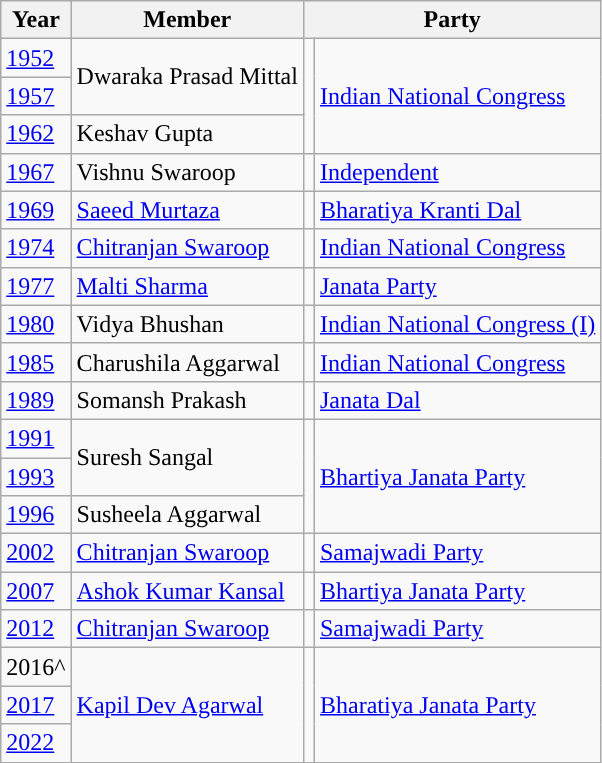<table class="wikitable">
<tr>
<th>Year</th>
<th>Member</th>
<th colspan="2">Party</th>
</tr>
<tr>
<td><a href='#'>1952</a></td>
<td rowspan="2">Dwaraka Prasad Mittal</td>
<td rowspan="3" style="background-color: "></td>
<td rowspan="3"><a href='#'>Indian National Congress</a></td>
</tr>
<tr>
<td><a href='#'>1957</a></td>
</tr>
<tr>
<td><a href='#'>1962</a></td>
<td>Keshav Gupta</td>
</tr>
<tr>
<td><a href='#'>1967</a></td>
<td>Vishnu Swaroop</td>
<td style="background-color: "></td>
<td><a href='#'>Independent</a></td>
</tr>
<tr>
<td><a href='#'>1969</a></td>
<td><a href='#'>Saeed Murtaza</a></td>
<td style="background-color: "></td>
<td><a href='#'>Bharatiya Kranti Dal</a></td>
</tr>
<tr>
<td><a href='#'>1974</a></td>
<td><a href='#'>Chitranjan Swaroop</a></td>
<td style="background-color: "></td>
<td><a href='#'>Indian National Congress</a></td>
</tr>
<tr>
<td><a href='#'>1977</a></td>
<td><a href='#'>Malti Sharma</a></td>
<td style="background-color: "></td>
<td><a href='#'>Janata Party</a></td>
</tr>
<tr>
<td><a href='#'>1980</a></td>
<td>Vidya Bhushan</td>
<td style="background-color: "></td>
<td><a href='#'>Indian National Congress (I)</a></td>
</tr>
<tr>
<td><a href='#'>1985</a></td>
<td>Charushila Aggarwal</td>
<td style="background-color: "></td>
<td><a href='#'>Indian National Congress</a></td>
</tr>
<tr>
<td><a href='#'>1989</a></td>
<td>Somansh Prakash</td>
<td style="background-color: "></td>
<td><a href='#'>Janata Dal</a></td>
</tr>
<tr>
<td><a href='#'>1991</a></td>
<td rowspan="2">Suresh Sangal</td>
<td rowspan="3" style="background-color: "></td>
<td rowspan="3"><a href='#'>Bhartiya Janata Party</a></td>
</tr>
<tr>
<td><a href='#'>1993</a></td>
</tr>
<tr>
<td><a href='#'>1996</a></td>
<td>Susheela Aggarwal</td>
</tr>
<tr>
<td><a href='#'>2002</a></td>
<td><a href='#'>Chitranjan Swaroop</a></td>
<td style="background-color: "></td>
<td><a href='#'>Samajwadi Party</a></td>
</tr>
<tr>
<td><a href='#'>2007</a></td>
<td><a href='#'>Ashok Kumar Kansal</a></td>
<td style="background-color: "></td>
<td><a href='#'>Bhartiya Janata Party</a></td>
</tr>
<tr>
<td><a href='#'>2012</a></td>
<td><a href='#'>Chitranjan Swaroop</a></td>
<td style="background-color: "></td>
<td><a href='#'>Samajwadi Party</a></td>
</tr>
<tr>
<td>2016^</td>
<td rowspan="3"><a href='#'>Kapil Dev Agarwal</a></td>
<td rowspan="3" style="background-color: "></td>
<td rowspan="3"><a href='#'>Bharatiya Janata Party</a></td>
</tr>
<tr>
<td><a href='#'>2017</a></td>
</tr>
<tr>
<td><a href='#'>2022</a></td>
</tr>
</table>
